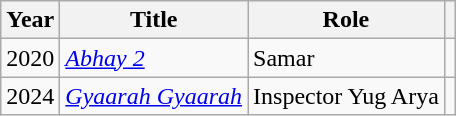<table class="wikitable">
<tr>
<th scope="col">Year</th>
<th scope="col">Title</th>
<th scope="col">Role</th>
<th scope="col" class="unsortable"></th>
</tr>
<tr>
<td>2020</td>
<td><em><a href='#'>Abhay 2</a></em></td>
<td>Samar</td>
<td></td>
</tr>
<tr>
<td>2024</td>
<td><em><a href='#'>Gyaarah Gyaarah</a></em></td>
<td>Inspector Yug Arya</td>
<td></td>
</tr>
</table>
